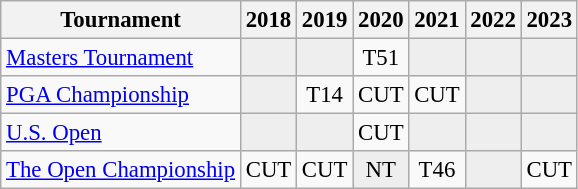<table class="wikitable" style="font-size:95%;text-align:center;">
<tr>
<th>Tournament</th>
<th>2018</th>
<th>2019</th>
<th>2020</th>
<th>2021</th>
<th>2022</th>
<th>2023</th>
</tr>
<tr>
<td align=left><a href='#'>Masters Tournament</a></td>
<td style="background:#eeeeee;"></td>
<td style="background:#eeeeee;"></td>
<td>T51</td>
<td style="background:#eeeeee;"></td>
<td style="background:#eeeeee;"></td>
<td style="background:#eeeeee;"></td>
</tr>
<tr>
<td align=left><a href='#'>PGA Championship</a></td>
<td style="background:#eeeeee;"></td>
<td>T14</td>
<td>CUT</td>
<td>CUT</td>
<td style="background:#eeeeee;"></td>
<td style="background:#eeeeee;"></td>
</tr>
<tr>
<td align=left><a href='#'>U.S. Open</a></td>
<td style="background:#eeeeee;"></td>
<td style="background:#eeeeee;"></td>
<td>CUT</td>
<td style="background:#eeeeee;"></td>
<td style="background:#eeeeee;"></td>
<td style="background:#eeeeee;"></td>
</tr>
<tr>
<td align=left><a href='#'>The Open Championship</a></td>
<td>CUT</td>
<td>CUT</td>
<td style="background:#eeeeee;">NT</td>
<td>T46</td>
<td style="background:#eeeeee;"></td>
<td>CUT</td>
</tr>
</table>
